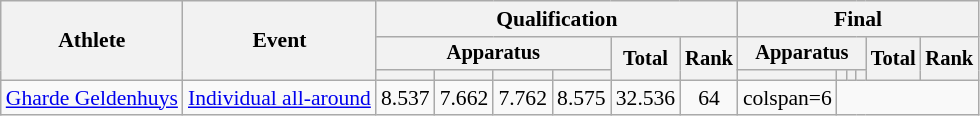<table class="wikitable" style="font-size:90%">
<tr>
<th rowspan=3>Athlete</th>
<th rowspan=3>Event</th>
<th colspan =6>Qualification</th>
<th colspan =6>Final</th>
</tr>
<tr style="font-size:95%">
<th colspan=4>Apparatus</th>
<th rowspan=2>Total</th>
<th rowspan=2>Rank</th>
<th colspan=4>Apparatus</th>
<th rowspan=2>Total</th>
<th rowspan=2>Rank</th>
</tr>
<tr style="font-size:95%">
<th></th>
<th></th>
<th></th>
<th></th>
<th></th>
<th></th>
<th></th>
<th></th>
</tr>
<tr align=center>
<td align=left><a href='#'>Gharde Geldenhuys</a></td>
<td align=left><a href='#'>Individual all-around</a></td>
<td>8.537</td>
<td>7.662</td>
<td>7.762</td>
<td>8.575</td>
<td>32.536</td>
<td>64</td>
<td>colspan=6 </td>
</tr>
</table>
